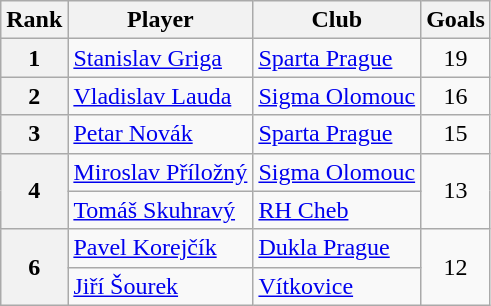<table class="wikitable" style="text-align:center">
<tr>
<th>Rank</th>
<th>Player</th>
<th>Club</th>
<th>Goals</th>
</tr>
<tr>
<th>1</th>
<td align="left"> <a href='#'>Stanislav Griga</a></td>
<td align="left"><a href='#'>Sparta Prague</a></td>
<td>19</td>
</tr>
<tr>
<th>2</th>
<td align="left"> <a href='#'>Vladislav Lauda</a></td>
<td align="left"><a href='#'>Sigma Olomouc</a></td>
<td>16</td>
</tr>
<tr>
<th>3</th>
<td align="left"> <a href='#'>Petar Novák</a></td>
<td align="left"><a href='#'>Sparta Prague</a></td>
<td>15</td>
</tr>
<tr>
<th rowspan="2">4</th>
<td align="left"> <a href='#'>Miroslav Příložný</a></td>
<td align="left"><a href='#'>Sigma Olomouc</a></td>
<td rowspan="2">13</td>
</tr>
<tr>
<td align="left"> <a href='#'>Tomáš Skuhravý</a></td>
<td align="left"><a href='#'>RH Cheb</a></td>
</tr>
<tr>
<th rowspan="2">6</th>
<td align="left"> <a href='#'>Pavel Korejčík</a></td>
<td align="left"><a href='#'>Dukla Prague</a></td>
<td rowspan="2">12</td>
</tr>
<tr>
<td align="left"> <a href='#'>Jiří Šourek</a></td>
<td align="left"><a href='#'>Vítkovice</a></td>
</tr>
</table>
